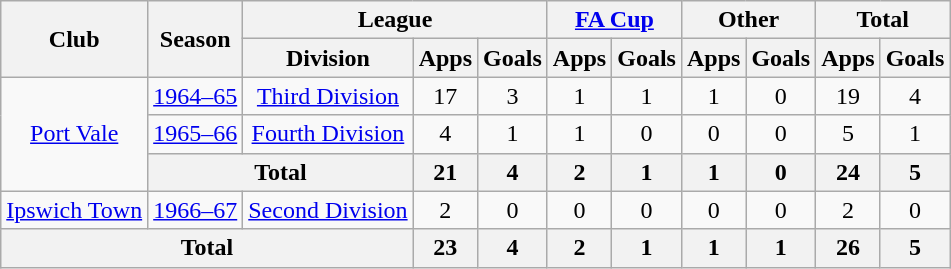<table class="wikitable" style="text-align:center">
<tr>
<th rowspan="2">Club</th>
<th rowspan="2">Season</th>
<th colspan="3">League</th>
<th colspan="2"><a href='#'>FA Cup</a></th>
<th colspan="2">Other</th>
<th colspan="2">Total</th>
</tr>
<tr>
<th>Division</th>
<th>Apps</th>
<th>Goals</th>
<th>Apps</th>
<th>Goals</th>
<th>Apps</th>
<th>Goals</th>
<th>Apps</th>
<th>Goals</th>
</tr>
<tr>
<td rowspan="3"><a href='#'>Port Vale</a></td>
<td><a href='#'>1964–65</a></td>
<td><a href='#'>Third Division</a></td>
<td>17</td>
<td>3</td>
<td>1</td>
<td>1</td>
<td>1</td>
<td>0</td>
<td>19</td>
<td>4</td>
</tr>
<tr>
<td><a href='#'>1965–66</a></td>
<td><a href='#'>Fourth Division</a></td>
<td>4</td>
<td>1</td>
<td>1</td>
<td>0</td>
<td>0</td>
<td>0</td>
<td>5</td>
<td>1</td>
</tr>
<tr>
<th colspan="2">Total</th>
<th>21</th>
<th>4</th>
<th>2</th>
<th>1</th>
<th>1</th>
<th>0</th>
<th>24</th>
<th>5</th>
</tr>
<tr>
<td><a href='#'>Ipswich Town</a></td>
<td><a href='#'>1966–67</a></td>
<td><a href='#'>Second Division</a></td>
<td>2</td>
<td>0</td>
<td>0</td>
<td>0</td>
<td>0</td>
<td>0</td>
<td>2</td>
<td>0</td>
</tr>
<tr>
<th colspan="3">Total</th>
<th>23</th>
<th>4</th>
<th>2</th>
<th>1</th>
<th>1</th>
<th>1</th>
<th>26</th>
<th>5</th>
</tr>
</table>
